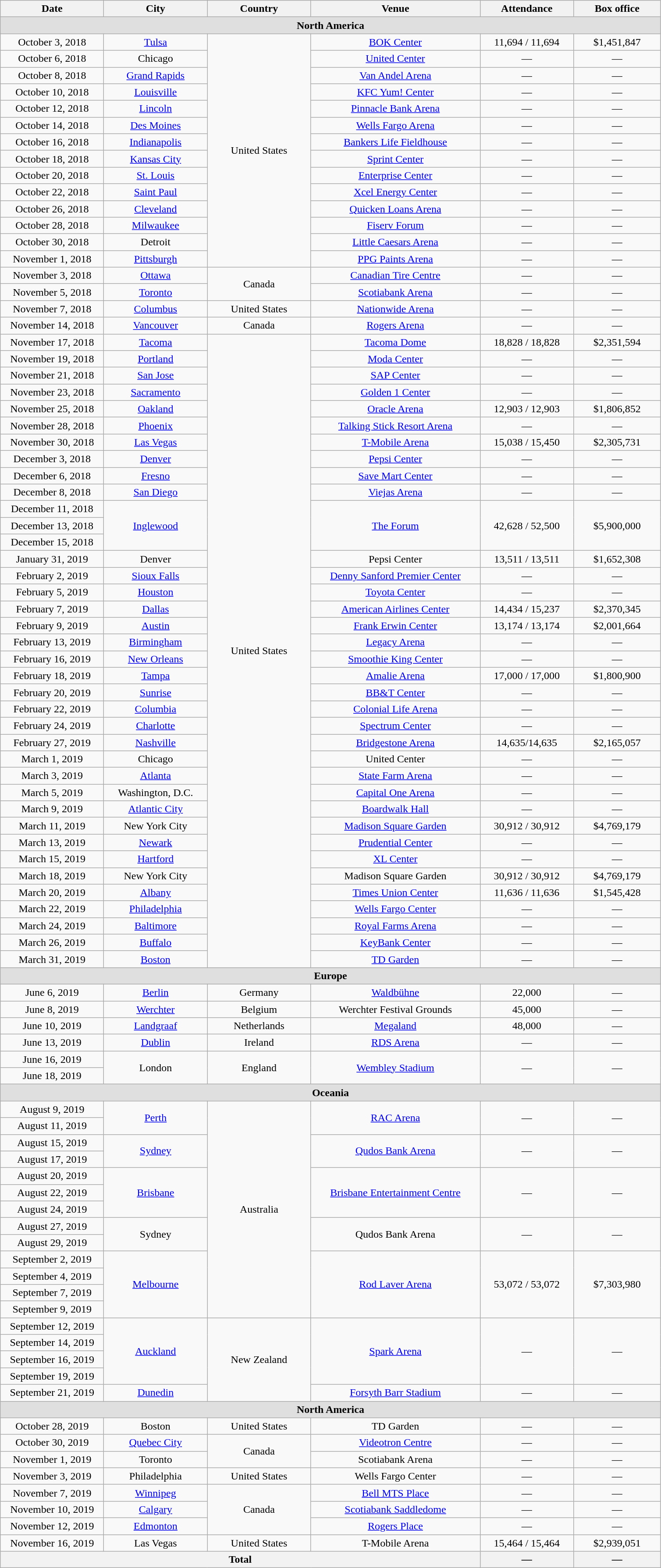<table class="wikitable" style="text-align:center;">
<tr>
<th width="150">Date</th>
<th width="150">City</th>
<th width="150">Country</th>
<th width="250">Venue</th>
<th width="135">Attendance</th>
<th width="125">Box office</th>
</tr>
<tr>
<th colspan="6" style="background:#DFDFDF;">North America</th>
</tr>
<tr>
<td>October 3, 2018</td>
<td><a href='#'>Tulsa</a></td>
<td rowspan="14">United States</td>
<td><a href='#'>BOK Center</a></td>
<td>11,694 / 11,694</td>
<td>$1,451,847</td>
</tr>
<tr>
<td>October 6, 2018</td>
<td>Chicago</td>
<td><a href='#'>United Center</a></td>
<td>—</td>
<td>—</td>
</tr>
<tr>
<td>October 8, 2018</td>
<td><a href='#'>Grand Rapids</a></td>
<td><a href='#'>Van Andel Arena</a></td>
<td>—</td>
<td>—</td>
</tr>
<tr>
<td>October 10, 2018</td>
<td><a href='#'>Louisville</a></td>
<td><a href='#'>KFC Yum! Center</a></td>
<td>—</td>
<td>—</td>
</tr>
<tr>
<td>October 12, 2018</td>
<td><a href='#'>Lincoln</a></td>
<td><a href='#'>Pinnacle Bank Arena</a></td>
<td>—</td>
<td>—</td>
</tr>
<tr>
<td>October 14, 2018</td>
<td><a href='#'>Des Moines</a></td>
<td><a href='#'>Wells Fargo Arena</a></td>
<td>—</td>
<td>—</td>
</tr>
<tr>
<td>October 16, 2018</td>
<td><a href='#'>Indianapolis</a></td>
<td><a href='#'>Bankers Life Fieldhouse</a></td>
<td>—</td>
<td>—</td>
</tr>
<tr>
<td>October 18, 2018</td>
<td><a href='#'>Kansas City</a></td>
<td><a href='#'>Sprint Center</a></td>
<td>—</td>
<td>—</td>
</tr>
<tr>
<td>October 20, 2018</td>
<td><a href='#'>St. Louis</a></td>
<td><a href='#'>Enterprise Center</a></td>
<td>—</td>
<td>—</td>
</tr>
<tr>
<td>October 22, 2018</td>
<td><a href='#'>Saint Paul</a></td>
<td><a href='#'>Xcel Energy Center</a></td>
<td>—</td>
<td>—</td>
</tr>
<tr>
<td>October 26, 2018</td>
<td><a href='#'>Cleveland</a></td>
<td><a href='#'>Quicken Loans Arena</a></td>
<td>—</td>
<td>—</td>
</tr>
<tr>
<td>October 28, 2018</td>
<td><a href='#'>Milwaukee</a></td>
<td><a href='#'>Fiserv Forum</a></td>
<td>—</td>
<td>—</td>
</tr>
<tr>
<td>October 30, 2018</td>
<td>Detroit</td>
<td><a href='#'>Little Caesars Arena</a></td>
<td>—</td>
<td>—</td>
</tr>
<tr>
<td>November 1, 2018</td>
<td><a href='#'>Pittsburgh</a></td>
<td><a href='#'>PPG Paints Arena</a></td>
<td>—</td>
<td>—</td>
</tr>
<tr>
<td>November 3, 2018</td>
<td><a href='#'>Ottawa</a></td>
<td rowspan="2">Canada</td>
<td><a href='#'>Canadian Tire Centre</a></td>
<td>—</td>
<td>—</td>
</tr>
<tr>
<td>November 5, 2018</td>
<td><a href='#'>Toronto</a></td>
<td><a href='#'>Scotiabank Arena</a></td>
<td>—</td>
<td>—</td>
</tr>
<tr>
<td>November 7, 2018</td>
<td><a href='#'>Columbus</a></td>
<td>United States</td>
<td><a href='#'>Nationwide Arena</a></td>
<td>—</td>
<td>—</td>
</tr>
<tr>
<td>November 14, 2018</td>
<td><a href='#'>Vancouver</a></td>
<td>Canada</td>
<td><a href='#'>Rogers Arena</a></td>
<td>—</td>
<td>—</td>
</tr>
<tr>
<td>November 17, 2018</td>
<td><a href='#'>Tacoma</a></td>
<td rowspan="38">United States</td>
<td><a href='#'>Tacoma Dome</a></td>
<td>18,828 / 18,828</td>
<td>$2,351,594</td>
</tr>
<tr>
<td>November 19, 2018</td>
<td><a href='#'>Portland</a></td>
<td><a href='#'>Moda Center</a></td>
<td>—</td>
<td>—</td>
</tr>
<tr>
<td>November 21, 2018</td>
<td><a href='#'>San Jose</a></td>
<td><a href='#'>SAP Center</a></td>
<td>—</td>
<td>—</td>
</tr>
<tr>
<td>November 23, 2018</td>
<td><a href='#'>Sacramento</a></td>
<td><a href='#'>Golden 1 Center</a></td>
<td>—</td>
<td>—</td>
</tr>
<tr>
<td>November 25, 2018</td>
<td><a href='#'>Oakland</a></td>
<td><a href='#'>Oracle Arena</a></td>
<td>12,903 / 12,903</td>
<td>$1,806,852</td>
</tr>
<tr>
<td>November 28, 2018</td>
<td><a href='#'>Phoenix</a></td>
<td><a href='#'>Talking Stick Resort Arena</a></td>
<td>—</td>
<td>—</td>
</tr>
<tr>
<td>November 30, 2018</td>
<td><a href='#'>Las Vegas</a></td>
<td><a href='#'>T-Mobile Arena</a></td>
<td>15,038  / 15,450</td>
<td>$2,305,731</td>
</tr>
<tr>
<td>December 3, 2018</td>
<td><a href='#'>Denver</a></td>
<td><a href='#'>Pepsi Center</a></td>
<td>—</td>
<td>—</td>
</tr>
<tr>
<td>December 6, 2018</td>
<td><a href='#'>Fresno</a></td>
<td><a href='#'>Save Mart Center</a></td>
<td>—</td>
<td>—</td>
</tr>
<tr>
<td>December 8, 2018</td>
<td><a href='#'>San Diego</a></td>
<td><a href='#'>Viejas Arena</a></td>
<td>—</td>
<td>—</td>
</tr>
<tr>
<td>December 11, 2018</td>
<td rowspan="3"><a href='#'>Inglewood</a></td>
<td rowspan="3"><a href='#'>The Forum</a></td>
<td rowspan="3">42,628 / 52,500</td>
<td rowspan="3">$5,900,000</td>
</tr>
<tr>
<td>December 13, 2018</td>
</tr>
<tr>
<td>December 15, 2018</td>
</tr>
<tr>
<td>January 31, 2019</td>
<td>Denver</td>
<td>Pepsi Center</td>
<td>13,511 / 13,511</td>
<td>$1,652,308</td>
</tr>
<tr>
<td>February 2, 2019</td>
<td><a href='#'>Sioux Falls</a></td>
<td><a href='#'>Denny Sanford Premier Center</a></td>
<td>—</td>
<td>—</td>
</tr>
<tr>
<td>February 5, 2019</td>
<td><a href='#'>Houston</a></td>
<td><a href='#'>Toyota Center</a></td>
<td>—</td>
<td>—</td>
</tr>
<tr>
<td>February 7, 2019</td>
<td><a href='#'>Dallas</a></td>
<td><a href='#'>American Airlines Center</a></td>
<td>14,434 / 15,237</td>
<td>$2,370,345</td>
</tr>
<tr>
<td>February 9, 2019</td>
<td><a href='#'>Austin</a></td>
<td><a href='#'>Frank Erwin Center</a></td>
<td>13,174 / 13,174</td>
<td>$2,001,664</td>
</tr>
<tr>
<td>February 13, 2019</td>
<td><a href='#'>Birmingham</a></td>
<td><a href='#'>Legacy Arena</a></td>
<td>—</td>
<td>—</td>
</tr>
<tr>
<td>February 16, 2019</td>
<td><a href='#'>New Orleans</a></td>
<td><a href='#'>Smoothie King Center</a></td>
<td>—</td>
<td>—</td>
</tr>
<tr>
<td>February 18, 2019</td>
<td><a href='#'>Tampa</a></td>
<td><a href='#'>Amalie Arena</a></td>
<td>17,000 / 17,000</td>
<td>$1,800,900</td>
</tr>
<tr>
<td>February 20, 2019</td>
<td><a href='#'>Sunrise</a></td>
<td><a href='#'>BB&T Center</a></td>
<td>—</td>
<td>—</td>
</tr>
<tr>
<td>February 22, 2019</td>
<td><a href='#'>Columbia</a></td>
<td><a href='#'>Colonial Life Arena</a></td>
<td>—</td>
<td>—</td>
</tr>
<tr>
<td>February 24, 2019</td>
<td><a href='#'>Charlotte</a></td>
<td><a href='#'>Spectrum Center</a></td>
<td>—</td>
<td>—</td>
</tr>
<tr>
<td>February 27, 2019</td>
<td><a href='#'>Nashville</a></td>
<td><a href='#'>Bridgestone Arena</a></td>
<td>14,635/14,635</td>
<td>$2,165,057</td>
</tr>
<tr>
<td>March 1, 2019</td>
<td>Chicago</td>
<td>United Center</td>
<td>—</td>
<td>—</td>
</tr>
<tr>
<td>March 3, 2019</td>
<td><a href='#'>Atlanta</a></td>
<td><a href='#'>State Farm Arena</a></td>
<td>—</td>
<td>—</td>
</tr>
<tr>
<td>March 5, 2019</td>
<td>Washington, D.C.</td>
<td><a href='#'>Capital One Arena</a></td>
<td>—</td>
<td>—</td>
</tr>
<tr>
<td>March 9, 2019</td>
<td><a href='#'>Atlantic City</a></td>
<td><a href='#'>Boardwalk Hall</a></td>
<td>—</td>
<td>—</td>
</tr>
<tr>
<td>March 11, 2019</td>
<td>New York City</td>
<td><a href='#'>Madison Square Garden</a></td>
<td>30,912 / 30,912</td>
<td>$4,769,179</td>
</tr>
<tr>
<td>March 13, 2019</td>
<td><a href='#'>Newark</a></td>
<td><a href='#'>Prudential Center</a></td>
<td>—</td>
<td>—</td>
</tr>
<tr>
<td>March 15, 2019</td>
<td><a href='#'>Hartford</a></td>
<td><a href='#'>XL Center</a></td>
<td>—</td>
<td>—</td>
</tr>
<tr>
<td>March 18, 2019</td>
<td>New York City</td>
<td>Madison Square Garden</td>
<td>30,912 / 30,912</td>
<td>$4,769,179</td>
</tr>
<tr>
<td>March 20, 2019</td>
<td><a href='#'>Albany</a></td>
<td><a href='#'>Times Union Center</a></td>
<td>11,636 / 11,636</td>
<td>$1,545,428</td>
</tr>
<tr>
<td>March 22, 2019</td>
<td><a href='#'>Philadelphia</a></td>
<td><a href='#'>Wells Fargo Center</a></td>
<td>—</td>
<td>—</td>
</tr>
<tr>
<td>March 24, 2019</td>
<td><a href='#'>Baltimore</a></td>
<td><a href='#'>Royal Farms Arena</a></td>
<td>—</td>
<td>—</td>
</tr>
<tr>
<td>March 26, 2019</td>
<td><a href='#'>Buffalo</a></td>
<td><a href='#'>KeyBank Center</a></td>
<td>—</td>
<td>—</td>
</tr>
<tr>
<td>March 31, 2019</td>
<td><a href='#'>Boston</a></td>
<td><a href='#'>TD Garden</a></td>
<td>—</td>
<td>—</td>
</tr>
<tr>
<th colspan="6" style="background:#DFDFDF;">Europe</th>
</tr>
<tr>
<td>June 6, 2019</td>
<td><a href='#'>Berlin</a></td>
<td>Germany</td>
<td><a href='#'>Waldbühne</a></td>
<td>22,000</td>
<td>—</td>
</tr>
<tr>
<td>June 8, 2019</td>
<td><a href='#'>Werchter</a></td>
<td>Belgium</td>
<td>Werchter Festival Grounds</td>
<td>45,000</td>
<td>—</td>
</tr>
<tr>
<td>June 10, 2019</td>
<td><a href='#'>Landgraaf</a></td>
<td>Netherlands</td>
<td><a href='#'>Megaland</a></td>
<td>48,000</td>
<td>—</td>
</tr>
<tr>
<td>June 13, 2019</td>
<td><a href='#'>Dublin</a></td>
<td>Ireland</td>
<td><a href='#'>RDS Arena</a></td>
<td>—</td>
<td>—</td>
</tr>
<tr>
<td>June 16, 2019</td>
<td rowspan="2">London</td>
<td rowspan="2">England</td>
<td rowspan="2"><a href='#'>Wembley Stadium</a></td>
<td rowspan="2">—</td>
<td rowspan="2">—</td>
</tr>
<tr>
<td>June 18, 2019</td>
</tr>
<tr>
<th colspan="6" style="background:#DFDFDF;">Oceania</th>
</tr>
<tr>
<td>August 9, 2019</td>
<td rowspan="2"><a href='#'>Perth</a></td>
<td rowspan="13">Australia</td>
<td rowspan="2"><a href='#'>RAC Arena</a></td>
<td rowspan="2">—</td>
<td rowspan="2">—</td>
</tr>
<tr>
<td>August 11, 2019</td>
</tr>
<tr>
<td>August 15, 2019</td>
<td rowspan="2"><a href='#'>Sydney</a></td>
<td rowspan="2"><a href='#'>Qudos Bank Arena</a></td>
<td rowspan="2">—</td>
<td rowspan="2">—</td>
</tr>
<tr>
<td>August 17, 2019</td>
</tr>
<tr>
<td>August 20, 2019</td>
<td rowspan="3"><a href='#'>Brisbane</a></td>
<td rowspan="3"><a href='#'>Brisbane Entertainment Centre</a></td>
<td rowspan="3">—</td>
<td rowspan="3">—</td>
</tr>
<tr>
<td>August 22, 2019</td>
</tr>
<tr>
<td>August 24, 2019</td>
</tr>
<tr>
<td>August 27, 2019</td>
<td rowspan="2">Sydney</td>
<td rowspan="2">Qudos Bank Arena</td>
<td rowspan="2">—</td>
<td rowspan="2">—</td>
</tr>
<tr>
<td>August 29, 2019</td>
</tr>
<tr>
<td>September 2, 2019</td>
<td rowspan="4"><a href='#'>Melbourne</a></td>
<td rowspan="4"><a href='#'>Rod Laver Arena</a></td>
<td rowspan="4">53,072 / 53,072</td>
<td rowspan="4">$7,303,980</td>
</tr>
<tr>
<td>September 4, 2019</td>
</tr>
<tr>
<td>September 7, 2019</td>
</tr>
<tr>
<td>September 9, 2019</td>
</tr>
<tr>
<td>September 12, 2019</td>
<td rowspan="4"><a href='#'>Auckland</a></td>
<td rowspan="5">New Zealand</td>
<td rowspan="4"><a href='#'>Spark Arena</a></td>
<td rowspan="4">—</td>
<td rowspan="4">—</td>
</tr>
<tr>
<td>September 14, 2019</td>
</tr>
<tr>
<td>September 16, 2019</td>
</tr>
<tr>
<td>September 19, 2019</td>
</tr>
<tr>
<td>September 21, 2019</td>
<td><a href='#'>Dunedin</a></td>
<td><a href='#'>Forsyth Barr Stadium</a></td>
<td>—</td>
<td>—</td>
</tr>
<tr>
<th colspan="6" style="background:#DFDFDF;">North America</th>
</tr>
<tr>
<td>October 28, 2019</td>
<td>Boston</td>
<td>United States</td>
<td>TD Garden</td>
<td>—</td>
<td>—</td>
</tr>
<tr>
<td>October 30, 2019</td>
<td><a href='#'>Quebec City</a></td>
<td rowspan="2">Canada</td>
<td><a href='#'>Videotron Centre</a></td>
<td>—</td>
<td>—</td>
</tr>
<tr>
<td>November 1, 2019</td>
<td>Toronto</td>
<td>Scotiabank Arena</td>
<td>—</td>
<td>—</td>
</tr>
<tr>
<td>November 3, 2019</td>
<td>Philadelphia</td>
<td>United States</td>
<td>Wells Fargo Center</td>
<td>—</td>
<td>—</td>
</tr>
<tr>
<td>November 7, 2019</td>
<td><a href='#'>Winnipeg</a></td>
<td rowspan="3">Canada</td>
<td><a href='#'>Bell MTS Place</a></td>
<td>—</td>
<td>—</td>
</tr>
<tr>
<td>November 10, 2019</td>
<td><a href='#'>Calgary</a></td>
<td><a href='#'>Scotiabank Saddledome</a></td>
<td>—</td>
<td>—</td>
</tr>
<tr>
<td>November 12, 2019</td>
<td><a href='#'>Edmonton</a></td>
<td><a href='#'>Rogers Place</a></td>
<td>—</td>
<td>—</td>
</tr>
<tr>
<td>November 16, 2019</td>
<td>Las Vegas</td>
<td>United States</td>
<td>T-Mobile Arena</td>
<td>15,464 / 15,464</td>
<td>$2,939,051</td>
</tr>
<tr>
<th colspan="4">Total</th>
<th>—</th>
<th>—</th>
</tr>
</table>
